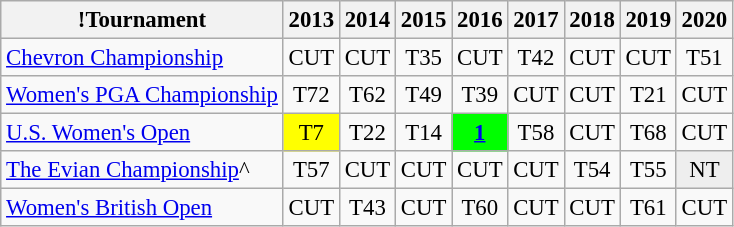<table class="wikitable" style="font-size:95%;text-align:center;">
<tr>
<th>!Tournament</th>
<th>2013</th>
<th>2014</th>
<th>2015</th>
<th>2016</th>
<th>2017</th>
<th>2018</th>
<th>2019</th>
<th>2020</th>
</tr>
<tr>
<td align=left><a href='#'>Chevron Championship</a></td>
<td>CUT</td>
<td>CUT</td>
<td>T35</td>
<td>CUT</td>
<td>T42</td>
<td>CUT</td>
<td>CUT</td>
<td>T51</td>
</tr>
<tr>
<td align=left><a href='#'>Women's PGA Championship</a></td>
<td>T72</td>
<td>T62</td>
<td>T49</td>
<td>T39</td>
<td>CUT</td>
<td>CUT</td>
<td>T21</td>
<td>CUT</td>
</tr>
<tr>
<td align=left><a href='#'>U.S. Women's Open</a></td>
<td style="background:yellow;">T7</td>
<td>T22</td>
<td>T14</td>
<td style="background:lime;"><strong><a href='#'>1</a></strong></td>
<td>T58</td>
<td>CUT</td>
<td>T68</td>
<td>CUT</td>
</tr>
<tr>
<td align=left><a href='#'>The Evian Championship</a>^</td>
<td>T57</td>
<td>CUT</td>
<td>CUT</td>
<td>CUT</td>
<td>CUT</td>
<td>T54</td>
<td>T55</td>
<td style="background:#eeeeee;">NT</td>
</tr>
<tr>
<td align=left><a href='#'>Women's British Open</a></td>
<td>CUT</td>
<td>T43</td>
<td>CUT</td>
<td>T60</td>
<td>CUT</td>
<td>CUT</td>
<td>T61</td>
<td>CUT</td>
</tr>
</table>
